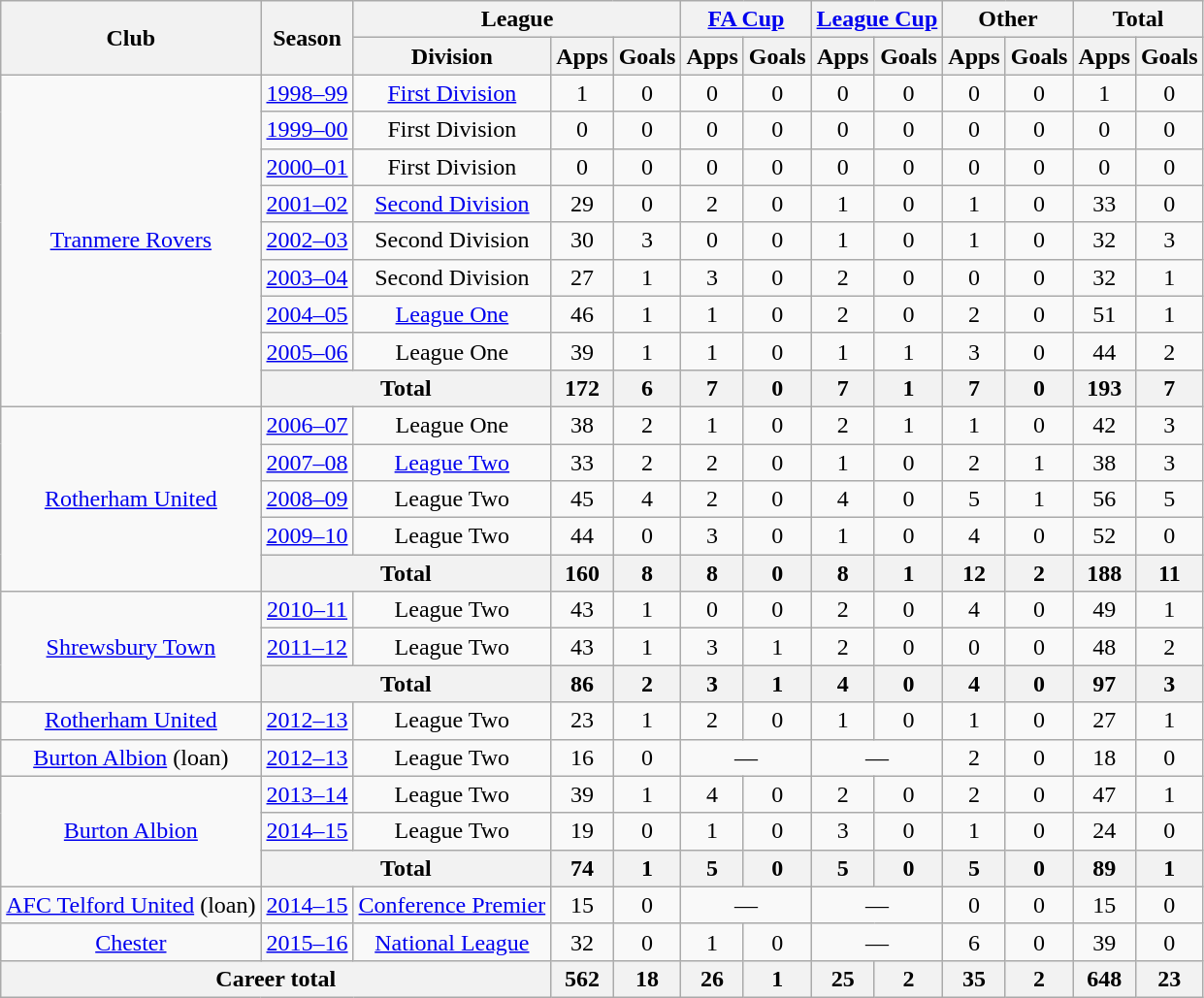<table class="wikitable" style="text-align: center;">
<tr>
<th rowspan="2">Club</th>
<th rowspan="2">Season</th>
<th colspan="3">League</th>
<th colspan="2"><a href='#'>FA Cup</a></th>
<th colspan="2"><a href='#'>League Cup</a></th>
<th colspan="2">Other</th>
<th colspan="2">Total</th>
</tr>
<tr>
<th>Division</th>
<th>Apps</th>
<th>Goals</th>
<th>Apps</th>
<th>Goals</th>
<th>Apps</th>
<th>Goals</th>
<th>Apps</th>
<th>Goals</th>
<th>Apps</th>
<th>Goals</th>
</tr>
<tr>
<td rowspan="9"><a href='#'>Tranmere Rovers</a></td>
<td><a href='#'>1998–99</a></td>
<td><a href='#'>First Division</a></td>
<td>1</td>
<td>0</td>
<td>0</td>
<td>0</td>
<td>0</td>
<td>0</td>
<td>0</td>
<td>0</td>
<td>1</td>
<td>0</td>
</tr>
<tr>
<td><a href='#'>1999–00</a></td>
<td>First Division</td>
<td>0</td>
<td>0</td>
<td>0</td>
<td>0</td>
<td>0</td>
<td>0</td>
<td>0</td>
<td>0</td>
<td>0</td>
<td>0</td>
</tr>
<tr>
<td><a href='#'>2000–01</a></td>
<td>First Division</td>
<td>0</td>
<td>0</td>
<td>0</td>
<td>0</td>
<td>0</td>
<td>0</td>
<td>0</td>
<td>0</td>
<td>0</td>
<td>0</td>
</tr>
<tr>
<td><a href='#'>2001–02</a></td>
<td><a href='#'>Second Division</a></td>
<td>29</td>
<td>0</td>
<td>2</td>
<td>0</td>
<td>1</td>
<td>0</td>
<td>1</td>
<td>0</td>
<td>33</td>
<td>0</td>
</tr>
<tr>
<td><a href='#'>2002–03</a></td>
<td>Second Division</td>
<td>30</td>
<td>3</td>
<td>0</td>
<td>0</td>
<td>1</td>
<td>0</td>
<td>1</td>
<td>0</td>
<td>32</td>
<td>3</td>
</tr>
<tr>
<td><a href='#'>2003–04</a></td>
<td>Second Division</td>
<td>27</td>
<td>1</td>
<td>3</td>
<td>0</td>
<td>2</td>
<td>0</td>
<td>0</td>
<td>0</td>
<td>32</td>
<td>1</td>
</tr>
<tr>
<td><a href='#'>2004–05</a></td>
<td><a href='#'>League One</a></td>
<td>46</td>
<td>1</td>
<td>1</td>
<td>0</td>
<td>2</td>
<td>0</td>
<td>2</td>
<td>0</td>
<td>51</td>
<td>1</td>
</tr>
<tr>
<td><a href='#'>2005–06</a></td>
<td>League One</td>
<td>39</td>
<td>1</td>
<td>1</td>
<td>0</td>
<td>1</td>
<td>1</td>
<td>3</td>
<td>0</td>
<td>44</td>
<td>2</td>
</tr>
<tr>
<th colspan="2">Total</th>
<th>172</th>
<th>6</th>
<th>7</th>
<th>0</th>
<th>7</th>
<th>1</th>
<th>7</th>
<th>0</th>
<th>193</th>
<th>7</th>
</tr>
<tr>
<td rowspan="5"><a href='#'>Rotherham United</a></td>
<td><a href='#'>2006–07</a></td>
<td>League One</td>
<td>38</td>
<td>2</td>
<td>1</td>
<td>0</td>
<td>2</td>
<td>1</td>
<td>1</td>
<td>0</td>
<td>42</td>
<td>3</td>
</tr>
<tr>
<td><a href='#'>2007–08</a></td>
<td><a href='#'>League Two</a></td>
<td>33</td>
<td>2</td>
<td>2</td>
<td>0</td>
<td>1</td>
<td>0</td>
<td>2</td>
<td>1</td>
<td>38</td>
<td>3</td>
</tr>
<tr>
<td><a href='#'>2008–09</a></td>
<td>League Two</td>
<td>45</td>
<td>4</td>
<td>2</td>
<td>0</td>
<td>4</td>
<td>0</td>
<td>5</td>
<td>1</td>
<td>56</td>
<td>5</td>
</tr>
<tr>
<td><a href='#'>2009–10</a></td>
<td>League Two</td>
<td>44</td>
<td>0</td>
<td>3</td>
<td>0</td>
<td>1</td>
<td>0</td>
<td>4</td>
<td>0</td>
<td>52</td>
<td>0</td>
</tr>
<tr>
<th colspan="2">Total</th>
<th>160</th>
<th>8</th>
<th>8</th>
<th>0</th>
<th>8</th>
<th>1</th>
<th>12</th>
<th>2</th>
<th>188</th>
<th>11</th>
</tr>
<tr>
<td rowspan="3"><a href='#'>Shrewsbury Town</a></td>
<td><a href='#'>2010–11</a></td>
<td>League Two</td>
<td>43</td>
<td>1</td>
<td>0</td>
<td>0</td>
<td>2</td>
<td>0</td>
<td>4</td>
<td>0</td>
<td>49</td>
<td>1</td>
</tr>
<tr>
<td><a href='#'>2011–12</a></td>
<td>League Two</td>
<td>43</td>
<td>1</td>
<td>3</td>
<td>1</td>
<td>2</td>
<td>0</td>
<td>0</td>
<td>0</td>
<td>48</td>
<td>2</td>
</tr>
<tr>
<th colspan="2">Total</th>
<th>86</th>
<th>2</th>
<th>3</th>
<th>1</th>
<th>4</th>
<th>0</th>
<th>4</th>
<th>0</th>
<th>97</th>
<th>3</th>
</tr>
<tr>
<td><a href='#'>Rotherham United</a></td>
<td><a href='#'>2012–13</a></td>
<td>League Two</td>
<td>23</td>
<td>1</td>
<td>2</td>
<td>0</td>
<td>1</td>
<td>0</td>
<td>1</td>
<td>0</td>
<td>27</td>
<td>1</td>
</tr>
<tr>
<td><a href='#'>Burton Albion</a> (loan)</td>
<td><a href='#'>2012–13</a></td>
<td>League Two</td>
<td>16</td>
<td>0</td>
<td colspan="2">—</td>
<td colspan="2">—</td>
<td>2</td>
<td>0</td>
<td>18</td>
<td>0</td>
</tr>
<tr>
<td rowspan="3"><a href='#'>Burton Albion</a></td>
<td><a href='#'>2013–14</a></td>
<td>League Two</td>
<td>39</td>
<td>1</td>
<td>4</td>
<td>0</td>
<td>2</td>
<td>0</td>
<td>2</td>
<td>0</td>
<td>47</td>
<td>1</td>
</tr>
<tr>
<td><a href='#'>2014–15</a></td>
<td>League Two</td>
<td>19</td>
<td>0</td>
<td>1</td>
<td>0</td>
<td>3</td>
<td>0</td>
<td>1</td>
<td>0</td>
<td>24</td>
<td>0</td>
</tr>
<tr>
<th colspan="2">Total</th>
<th>74</th>
<th>1</th>
<th>5</th>
<th>0</th>
<th>5</th>
<th>0</th>
<th>5</th>
<th>0</th>
<th>89</th>
<th>1</th>
</tr>
<tr>
<td><a href='#'>AFC Telford United</a> (loan)</td>
<td><a href='#'>2014–15</a></td>
<td><a href='#'>Conference Premier</a></td>
<td>15</td>
<td>0</td>
<td colspan="2">—</td>
<td colspan="2">—</td>
<td>0</td>
<td>0</td>
<td>15</td>
<td>0</td>
</tr>
<tr>
<td><a href='#'>Chester</a></td>
<td><a href='#'>2015–16</a></td>
<td><a href='#'>National League</a></td>
<td>32</td>
<td>0</td>
<td>1</td>
<td>0</td>
<td colspan="2">—</td>
<td>6</td>
<td>0</td>
<td>39</td>
<td>0</td>
</tr>
<tr>
<th colspan="3">Career total</th>
<th>562</th>
<th>18</th>
<th>26</th>
<th>1</th>
<th>25</th>
<th>2</th>
<th>35</th>
<th>2</th>
<th>648</th>
<th>23</th>
</tr>
</table>
